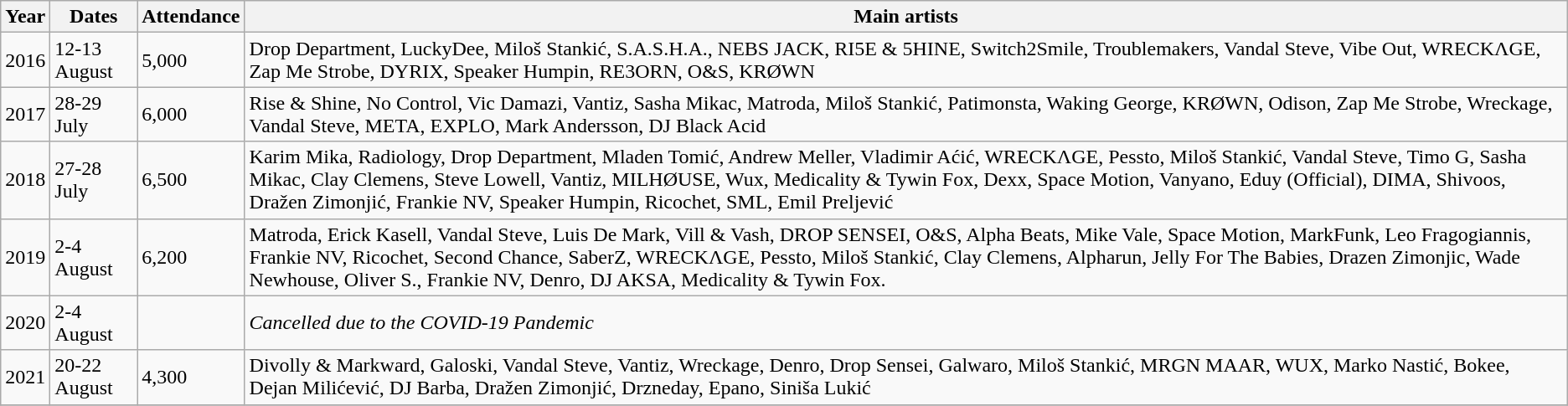<table class="wikitable sortable">
<tr>
<th>Year</th>
<th>Dates</th>
<th>Attendance</th>
<th class="unsortable">Main artists</th>
</tr>
<tr>
<td>2016</td>
<td>12-13 August</td>
<td>5,000</td>
<td>Drop Department, LuckyDee, Miloš Stankić, S.A.S.H.A., NEBS JACK, RI5E & 5HINE, Switch2Smile, Troublemakers, Vandal Steve, Vibe Out, WRECKΛGE, Zap Me Strobe, DYRIX, Speaker Humpin, RE3ORN, O&S, KRØWN</td>
</tr>
<tr>
<td>2017</td>
<td>28-29 July</td>
<td>6,000</td>
<td>Rise & Shine, No Control, Vic Damazi, Vantiz, Sasha Mikac, Matroda, Miloš Stankić, Patimonsta, Waking George, KRØWN, Odison, Zap Me Strobe, Wreckage, Vandal Steve, META, EXPLO, Mark Andersson, DJ Black Acid</td>
</tr>
<tr>
<td>2018</td>
<td>27-28 July</td>
<td>6,500</td>
<td>Karim Mika, Radiology, Drop Department, Mladen Tomić, Andrew Meller, Vladimir Aćić, WRECKΛGE, Pessto, Miloš Stankić, Vandal Steve, Timo G, Sasha Mikac, Clay Clemens, Steve Lowell, Vantiz, MILHØUSE, Wux, Medicality & Tywin Fox, Dexx, Space Motion, Vanyano, Eduy (Official), DIMA, Shivoos, Dražen Zimonjić, Frankie NV, Speaker Humpin, Ricochet, SML, Emil Preljević</td>
</tr>
<tr>
<td>2019</td>
<td>2-4 August</td>
<td>6,200</td>
<td>Matroda, Erick Kasell, Vandal Steve, Luis De Mark, Vill & Vash, DROP SENSEI, O&S, Alpha Beats, Mike Vale, Space Motion, MarkFunk, Leo Fragogiannis, Frankie NV, Ricochet, Second Chance, SaberZ, WRECKΛGE, Pessto, Miloš Stankić, Clay Clemens, Alpharun, Jelly For The Babies, Drazen Zimonjic, Wade Newhouse, Oliver S., Frankie NV, Denro, DJ AKSA, Medicality & Tywin Fox.</td>
</tr>
<tr>
<td>2020</td>
<td>2-4 August</td>
<td></td>
<td><em>Cancelled due to the COVID-19 Pandemic</em></td>
</tr>
<tr>
<td>2021</td>
<td>20-22 August</td>
<td>4,300</td>
<td>Divolly & Markward, Galoski, Vandal Steve, Vantiz, Wreckage, Denro, Drop Sensei, Galwaro, Miloš Stankić, MRGN MAAR, WUX, Marko Nastić, Bokee, Dejan Milićević, DJ Barba, Dražen Zimonjić, Drzneday, Epano, Siniša Lukić</td>
</tr>
<tr>
</tr>
</table>
